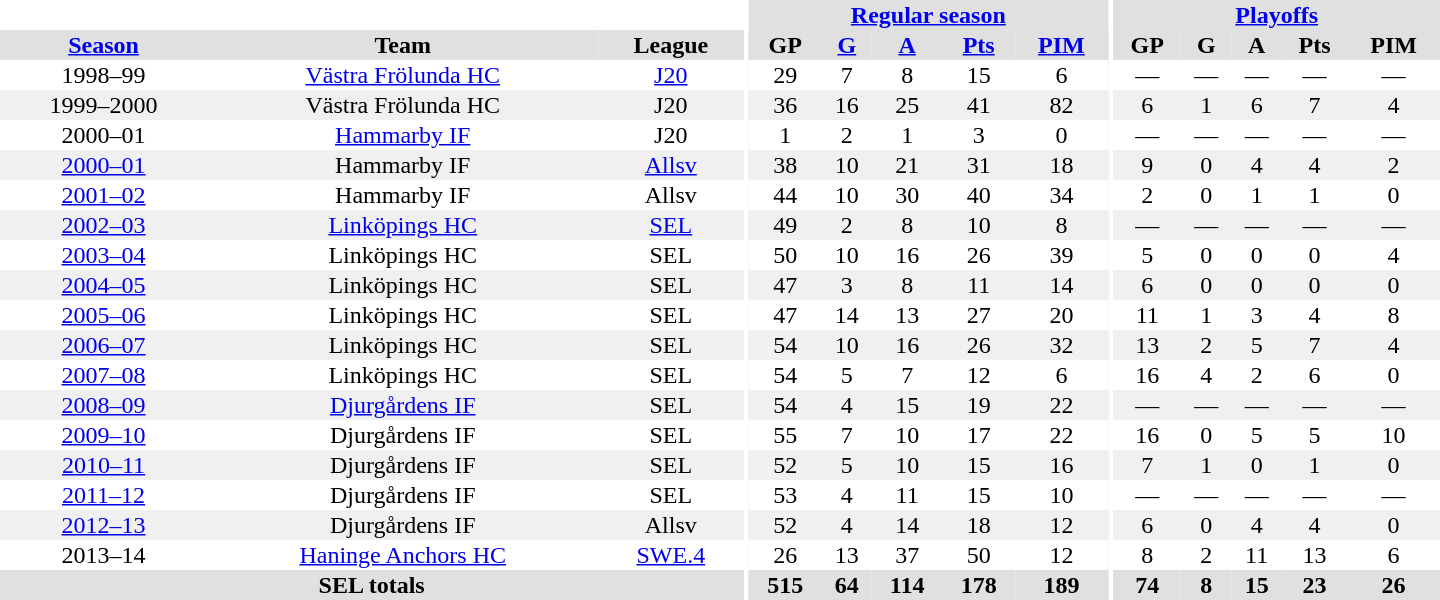<table border="0" cellpadding="1" cellspacing="0" style="text-align:center; width:60em">
<tr bgcolor="#e0e0e0">
<th colspan="3" bgcolor="#ffffff"></th>
<th rowspan="99" bgcolor="#ffffff"></th>
<th colspan="5"><a href='#'>Regular season</a></th>
<th rowspan="99" bgcolor="#ffffff"></th>
<th colspan="5"><a href='#'>Playoffs</a></th>
</tr>
<tr bgcolor="#e0e0e0">
<th><a href='#'>Season</a></th>
<th>Team</th>
<th>League</th>
<th>GP</th>
<th><a href='#'>G</a></th>
<th><a href='#'>A</a></th>
<th><a href='#'>Pts</a></th>
<th><a href='#'>PIM</a></th>
<th>GP</th>
<th>G</th>
<th>A</th>
<th>Pts</th>
<th>PIM</th>
</tr>
<tr>
<td>1998–99</td>
<td><a href='#'>Västra Frölunda HC</a></td>
<td><a href='#'>J20</a></td>
<td>29</td>
<td>7</td>
<td>8</td>
<td>15</td>
<td>6</td>
<td>—</td>
<td>—</td>
<td>—</td>
<td>—</td>
<td>—</td>
</tr>
<tr bgcolor="#f0f0f0">
<td>1999–2000</td>
<td>Västra Frölunda HC</td>
<td>J20</td>
<td>36</td>
<td>16</td>
<td>25</td>
<td>41</td>
<td>82</td>
<td>6</td>
<td>1</td>
<td>6</td>
<td>7</td>
<td>4</td>
</tr>
<tr>
<td>2000–01</td>
<td><a href='#'>Hammarby IF</a></td>
<td>J20</td>
<td>1</td>
<td>2</td>
<td>1</td>
<td>3</td>
<td>0</td>
<td>—</td>
<td>—</td>
<td>—</td>
<td>—</td>
<td>—</td>
</tr>
<tr bgcolor="#f0f0f0">
<td><a href='#'>2000–01</a></td>
<td>Hammarby IF</td>
<td><a href='#'>Allsv</a></td>
<td>38</td>
<td>10</td>
<td>21</td>
<td>31</td>
<td>18</td>
<td>9</td>
<td>0</td>
<td>4</td>
<td>4</td>
<td>2</td>
</tr>
<tr>
<td><a href='#'>2001–02</a></td>
<td>Hammarby IF</td>
<td>Allsv</td>
<td>44</td>
<td>10</td>
<td>30</td>
<td>40</td>
<td>34</td>
<td>2</td>
<td>0</td>
<td>1</td>
<td>1</td>
<td>0</td>
</tr>
<tr bgcolor="#f0f0f0">
<td><a href='#'>2002–03</a></td>
<td><a href='#'>Linköpings HC</a></td>
<td><a href='#'>SEL</a></td>
<td>49</td>
<td>2</td>
<td>8</td>
<td>10</td>
<td>8</td>
<td>—</td>
<td>—</td>
<td>—</td>
<td>—</td>
<td>—</td>
</tr>
<tr>
<td><a href='#'>2003–04</a></td>
<td>Linköpings HC</td>
<td>SEL</td>
<td>50</td>
<td>10</td>
<td>16</td>
<td>26</td>
<td>39</td>
<td>5</td>
<td>0</td>
<td>0</td>
<td>0</td>
<td>4</td>
</tr>
<tr bgcolor="#f0f0f0">
<td><a href='#'>2004–05</a></td>
<td>Linköpings HC</td>
<td>SEL</td>
<td>47</td>
<td>3</td>
<td>8</td>
<td>11</td>
<td>14</td>
<td>6</td>
<td>0</td>
<td>0</td>
<td>0</td>
<td>0</td>
</tr>
<tr>
<td><a href='#'>2005–06</a></td>
<td>Linköpings HC</td>
<td>SEL</td>
<td>47</td>
<td>14</td>
<td>13</td>
<td>27</td>
<td>20</td>
<td>11</td>
<td>1</td>
<td>3</td>
<td>4</td>
<td>8</td>
</tr>
<tr bgcolor="#f0f0f0">
<td><a href='#'>2006–07</a></td>
<td>Linköpings HC</td>
<td>SEL</td>
<td>54</td>
<td>10</td>
<td>16</td>
<td>26</td>
<td>32</td>
<td>13</td>
<td>2</td>
<td>5</td>
<td>7</td>
<td>4</td>
</tr>
<tr>
<td><a href='#'>2007–08</a></td>
<td>Linköpings HC</td>
<td>SEL</td>
<td>54</td>
<td>5</td>
<td>7</td>
<td>12</td>
<td>6</td>
<td>16</td>
<td>4</td>
<td>2</td>
<td>6</td>
<td>0</td>
</tr>
<tr bgcolor="#f0f0f0">
<td><a href='#'>2008–09</a></td>
<td><a href='#'>Djurgårdens IF</a></td>
<td>SEL</td>
<td>54</td>
<td>4</td>
<td>15</td>
<td>19</td>
<td>22</td>
<td>—</td>
<td>—</td>
<td>—</td>
<td>—</td>
<td>—</td>
</tr>
<tr>
<td><a href='#'>2009–10</a></td>
<td>Djurgårdens IF</td>
<td>SEL</td>
<td>55</td>
<td>7</td>
<td>10</td>
<td>17</td>
<td>22</td>
<td>16</td>
<td>0</td>
<td>5</td>
<td>5</td>
<td>10</td>
</tr>
<tr bgcolor="#f0f0f0">
<td><a href='#'>2010–11</a></td>
<td>Djurgårdens IF</td>
<td>SEL</td>
<td>52</td>
<td>5</td>
<td>10</td>
<td>15</td>
<td>16</td>
<td>7</td>
<td>1</td>
<td>0</td>
<td>1</td>
<td>0</td>
</tr>
<tr>
<td><a href='#'>2011–12</a></td>
<td>Djurgårdens IF</td>
<td>SEL</td>
<td>53</td>
<td>4</td>
<td>11</td>
<td>15</td>
<td>10</td>
<td>—</td>
<td>—</td>
<td>—</td>
<td>—</td>
<td>—</td>
</tr>
<tr bgcolor="#f0f0f0">
<td><a href='#'>2012–13</a></td>
<td>Djurgårdens IF</td>
<td>Allsv</td>
<td>52</td>
<td>4</td>
<td>14</td>
<td>18</td>
<td>12</td>
<td>6</td>
<td>0</td>
<td>4</td>
<td>4</td>
<td>0</td>
</tr>
<tr>
<td>2013–14</td>
<td><a href='#'>Haninge Anchors HC</a></td>
<td><a href='#'>SWE.4</a></td>
<td>26</td>
<td>13</td>
<td>37</td>
<td>50</td>
<td>12</td>
<td>8</td>
<td>2</td>
<td>11</td>
<td>13</td>
<td>6</td>
</tr>
<tr bgcolor="#e0e0e0">
<th colspan="3">SEL totals</th>
<th>515</th>
<th>64</th>
<th>114</th>
<th>178</th>
<th>189</th>
<th>74</th>
<th>8</th>
<th>15</th>
<th>23</th>
<th>26</th>
</tr>
</table>
